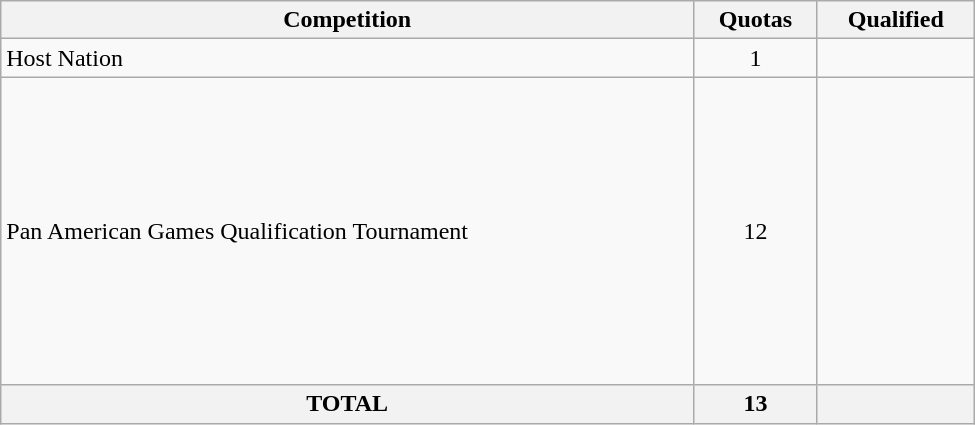<table class = "wikitable" width=650>
<tr>
<th>Competition</th>
<th>Quotas</th>
<th>Qualified</th>
</tr>
<tr>
<td>Host Nation</td>
<td align="center">1</td>
<td></td>
</tr>
<tr>
<td>Pan American Games Qualification Tournament</td>
<td align="center">12</td>
<td><br><br><br><br><br><br><br><br><br><br><br></td>
</tr>
<tr>
<th>TOTAL</th>
<th>13</th>
<th></th>
</tr>
</table>
